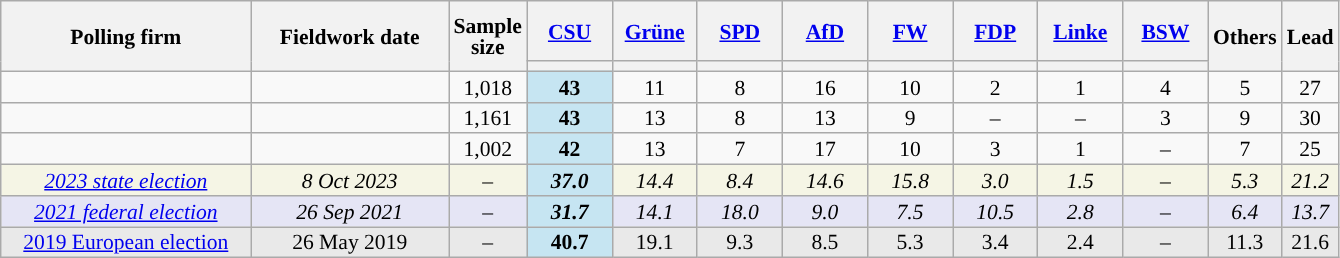<table class="wikitable sortable" style="text-align:center;font-size:90%;line-height:14px;">
<tr style="height:40px;">
<th style="width:160px;" rowspan="2">Polling firm</th>
<th style="width:125px;" rowspan="2">Fieldwork date</th>
<th style="width:35px;" rowspan="2">Sample<br>size</th>
<th class="unsortable" style="width:50px;"><a href='#'>CSU</a><br></th>
<th class="unsortable" style="width:50px;"><a href='#'>Grüne</a><br></th>
<th class="unsortable" style="width:50px;"><a href='#'>SPD</a><br></th>
<th class="unsortable" style="width:50px;"><a href='#'>AfD</a><br></th>
<th class="unsortable" style="width:50px;"><a href='#'>FW</a><br></th>
<th class="unsortable" style="width:50px;"><a href='#'>FDP</a><br></th>
<th class="unsortable" style="width:50px;"><a href='#'>Linke</a><br></th>
<th class="unsortable" style="width:50px;"><a href='#'>BSW</a><br></th>
<th rowspan="2" class="unsortable" style="width:30px;">Others</th>
<th style="width:30px;" rowspan="2">Lead</th>
</tr>
<tr>
<th style="background:"></th>
<th style="background:"></th>
<th style="background:"></th>
<th style="background:"></th>
<th style="background:"></th>
<th style="background:"></th>
<th style="background:"></th>
<th style="background:"></th>
</tr>
<tr>
<td></td>
<td></td>
<td>1,018</td>
<td style="background:#C6E5F2;"><strong>43</strong></td>
<td>11</td>
<td>8</td>
<td>16</td>
<td>10</td>
<td>2</td>
<td>1</td>
<td>4</td>
<td>5</td>
<td style="background:">27</td>
</tr>
<tr>
<td></td>
<td></td>
<td>1,161</td>
<td style="background:#C6E5F2;"><strong>43</strong></td>
<td>13</td>
<td>8</td>
<td>13</td>
<td>9</td>
<td>–</td>
<td>–</td>
<td>3</td>
<td>9</td>
<td style="background:">30</td>
</tr>
<tr>
<td></td>
<td></td>
<td>1,002</td>
<td style="background:#C6E5F2;"><strong>42</strong></td>
<td>13</td>
<td>7</td>
<td>17</td>
<td>10</td>
<td>3</td>
<td>1</td>
<td>–</td>
<td>7</td>
<td style="background:">25</td>
</tr>
<tr style="background:#F5F5E5;font-style:italic;">
<td><a href='#'>2023 state election</a></td>
<td data-sort-value="2023-10-08">8 Oct 2023</td>
<td>–</td>
<td style="background:#C6E5F2;"><strong>37.0</strong></td>
<td>14.4</td>
<td>8.4</td>
<td>14.6</td>
<td>15.8</td>
<td>3.0</td>
<td>1.5</td>
<td>–</td>
<td>5.3</td>
<td style="background:">21.2</td>
</tr>
<tr style="background:#E5E5F5;font-style:italic;">
<td><a href='#'>2021 federal election</a></td>
<td data-sort-value="2021-09-26">26 Sep 2021</td>
<td>–</td>
<td style="background:#C6E5F2;"><strong>31.7</strong></td>
<td>14.1</td>
<td>18.0</td>
<td>9.0</td>
<td>7.5</td>
<td>10.5</td>
<td>2.8</td>
<td>–</td>
<td>6.4</td>
<td style="background:">13.7</td>
</tr>
<tr style="background:#E9E9E9;">
<td><a href='#'>2019 European election</a></td>
<td data-sort-value="2019-05-26">26 May 2019</td>
<td>–</td>
<td style="background:#C6E5F2;"><strong>40.7</strong></td>
<td>19.1</td>
<td>9.3</td>
<td>8.5</td>
<td>5.3</td>
<td>3.4</td>
<td>2.4</td>
<td>–</td>
<td>11.3</td>
<td style="background:">21.6</td>
</tr>
</table>
